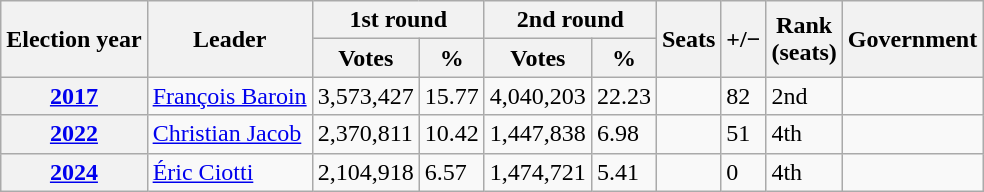<table class="wikitable">
<tr>
<th rowspan="2">Election year</th>
<th rowspan=2>Leader</th>
<th colspan="2">1st round</th>
<th colspan="2">2nd round</th>
<th rowspan="2">Seats</th>
<th rowspan="2">+/−</th>
<th rowspan="2">Rank<br>(seats)</th>
<th rowspan="2">Government</th>
</tr>
<tr>
<th>Votes</th>
<th>%</th>
<th>Votes</th>
<th>%</th>
</tr>
<tr>
<th><a href='#'>2017</a></th>
<td><a href='#'>François Baroin</a></td>
<td>3,573,427</td>
<td>15.77</td>
<td>4,040,203</td>
<td>22.23</td>
<td></td>
<td> 82</td>
<td> 2nd</td>
<td></td>
</tr>
<tr>
<th><a href='#'>2022</a></th>
<td><a href='#'>Christian Jacob</a></td>
<td>2,370,811</td>
<td>10.42</td>
<td>1,447,838</td>
<td>6.98</td>
<td></td>
<td> 51</td>
<td> 4th</td>
<td></td>
</tr>
<tr>
<th><a href='#'>2024</a></th>
<td><a href='#'>Éric Ciotti</a></td>
<td>2,104,918</td>
<td>6.57</td>
<td>1,474,721</td>
<td>5.41</td>
<td></td>
<td>0</td>
<td> 4th</td>
<td></td>
</tr>
</table>
